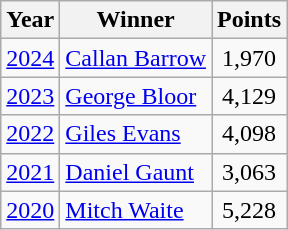<table class=wikitable>
<tr>
<th>Year</th>
<th>Winner</th>
<th>Points</th>
</tr>
<tr>
<td align=center><a href='#'>2024</a></td>
<td> <a href='#'>Callan Barrow</a></td>
<td align=center>1,970</td>
</tr>
<tr>
<td align=center><a href='#'>2023</a></td>
<td> <a href='#'>George Bloor</a></td>
<td align=center>4,129</td>
</tr>
<tr>
<td align=center><a href='#'>2022</a></td>
<td> <a href='#'>Giles Evans</a></td>
<td align=center>4,098</td>
</tr>
<tr>
<td align=center><a href='#'>2021</a></td>
<td> <a href='#'>Daniel Gaunt</a></td>
<td align=center>3,063</td>
</tr>
<tr>
<td align=center><a href='#'>2020</a></td>
<td> <a href='#'>Mitch Waite</a></td>
<td align=center>5,228</td>
</tr>
</table>
